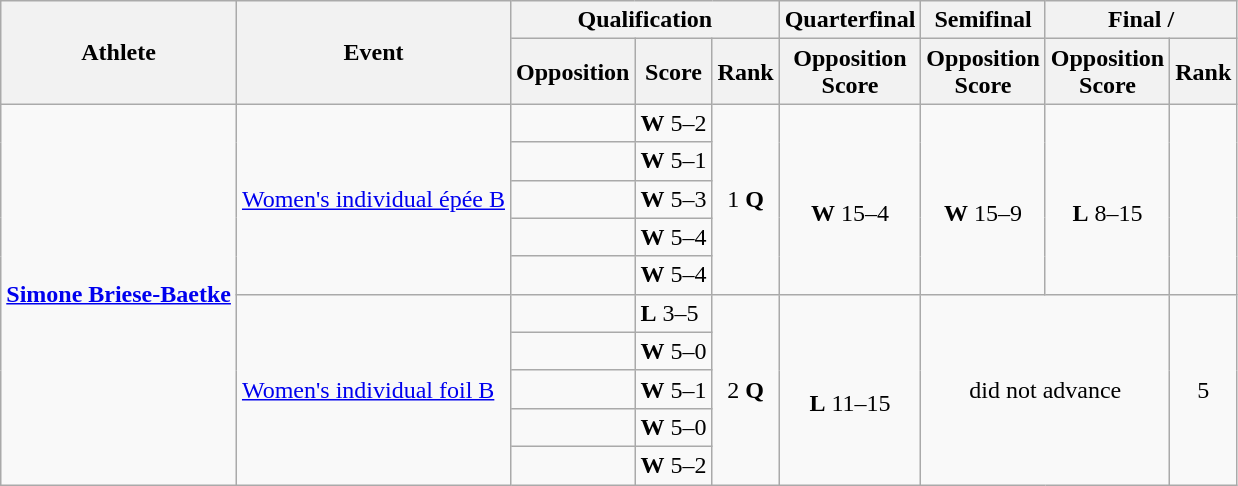<table class=wikitable>
<tr>
<th rowspan="2">Athlete</th>
<th rowspan="2">Event</th>
<th colspan="3">Qualification</th>
<th>Quarterfinal</th>
<th>Semifinal</th>
<th colspan="2">Final / </th>
</tr>
<tr>
<th>Opposition</th>
<th>Score</th>
<th>Rank</th>
<th>Opposition<br>Score</th>
<th>Opposition<br>Score</th>
<th>Opposition<br>Score</th>
<th>Rank</th>
</tr>
<tr>
<td rowspan=10><strong><a href='#'>Simone Briese-Baetke</a></strong></td>
<td rowspan=5><a href='#'>Women's individual épée B</a></td>
<td></td>
<td><strong>W</strong> 5–2</td>
<td align="center" rowspan=5>1 <strong>Q</strong></td>
<td align="center" rowspan=5><br><strong>W</strong> 15–4</td>
<td align="center" rowspan=5><br><strong>W</strong> 15–9</td>
<td align="center" rowspan=5><br><strong>L</strong> 8–15</td>
<td align="center" rowspan=5></td>
</tr>
<tr>
<td></td>
<td><strong>W</strong> 5–1</td>
</tr>
<tr>
<td></td>
<td><strong>W</strong> 5–3</td>
</tr>
<tr>
<td></td>
<td><strong>W</strong> 5–4</td>
</tr>
<tr>
<td></td>
<td><strong>W</strong> 5–4</td>
</tr>
<tr>
<td rowspan=5><a href='#'>Women's individual foil B</a></td>
<td></td>
<td><strong>L</strong> 3–5</td>
<td align="center" rowspan=5>2 <strong>Q</strong></td>
<td align="center" rowspan=5><br><strong>L</strong> 11–15</td>
<td align="center" rowspan=5 colspan="2">did not advance</td>
<td align="center" rowspan=5>5</td>
</tr>
<tr>
<td></td>
<td><strong>W</strong> 5–0</td>
</tr>
<tr>
<td></td>
<td><strong>W</strong> 5–1</td>
</tr>
<tr>
<td></td>
<td><strong>W</strong> 5–0</td>
</tr>
<tr>
<td></td>
<td><strong>W</strong> 5–2</td>
</tr>
</table>
